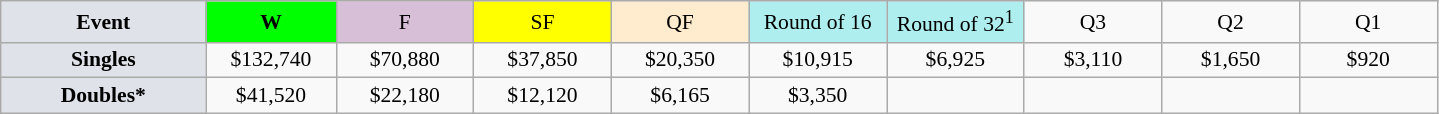<table class=wikitable style=font-size:90%;text-align:center>
<tr>
<td style="width:130px; background:#dfe2e9;"><strong>Event</strong></td>
<td style="width:80px; background:lime;"><strong>W</strong></td>
<td style="width:85px; background:thistle;">F</td>
<td style="width:85px; background:#ff0;">SF</td>
<td style="width:85px; background:#ffebcd;">QF</td>
<td style="width:85px; background:#afeeee;">Round of 16</td>
<td style="width:85px; background:#afeeee;">Round of 32<sup>1</sup></td>
<td width=85>Q3</td>
<td width=85>Q2</td>
<td width=85>Q1</td>
</tr>
<tr>
<td style="background:#dfe2e9;"><strong>Singles</strong></td>
<td>$132,740</td>
<td>$70,880</td>
<td>$37,850</td>
<td>$20,350</td>
<td>$10,915</td>
<td>$6,925</td>
<td>$3,110</td>
<td>$1,650</td>
<td>$920</td>
</tr>
<tr>
<td style="background:#dfe2e9;"><strong>Doubles*</strong></td>
<td>$41,520</td>
<td>$22,180</td>
<td>$12,120</td>
<td>$6,165</td>
<td>$3,350</td>
<td></td>
<td></td>
<td></td>
<td></td>
</tr>
</table>
